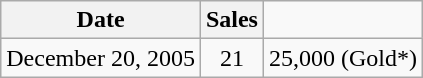<table class="wikitable">
<tr>
<th>Date</th>
<th>Sales</th>
</tr>
<tr>
<td align="center">December 20, 2005</td>
<td align="center">21</td>
<td align="center">25,000 (Gold*)</td>
</tr>
</table>
